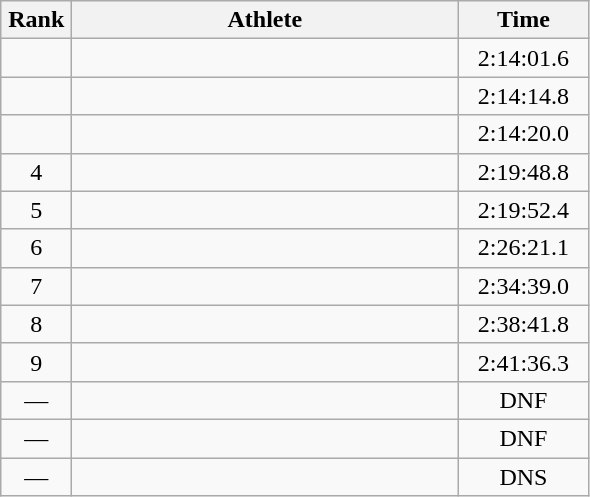<table class=wikitable style="text-align:center">
<tr>
<th width=40>Rank</th>
<th width=250>Athlete</th>
<th width=80>Time</th>
</tr>
<tr>
<td></td>
<td align=left></td>
<td>2:14:01.6</td>
</tr>
<tr>
<td></td>
<td align=left></td>
<td>2:14:14.8</td>
</tr>
<tr>
<td></td>
<td align=left></td>
<td>2:14:20.0</td>
</tr>
<tr>
<td>4</td>
<td align=left></td>
<td>2:19:48.8</td>
</tr>
<tr>
<td>5</td>
<td align=left></td>
<td>2:19:52.4</td>
</tr>
<tr>
<td>6</td>
<td align=left></td>
<td>2:26:21.1</td>
</tr>
<tr>
<td>7</td>
<td align=left></td>
<td>2:34:39.0</td>
</tr>
<tr>
<td>8</td>
<td align=left></td>
<td>2:38:41.8</td>
</tr>
<tr>
<td>9</td>
<td align=left></td>
<td>2:41:36.3</td>
</tr>
<tr>
<td>—</td>
<td align=left></td>
<td>DNF</td>
</tr>
<tr>
<td>—</td>
<td align=left></td>
<td>DNF</td>
</tr>
<tr>
<td>—</td>
<td align=left></td>
<td>DNS</td>
</tr>
</table>
